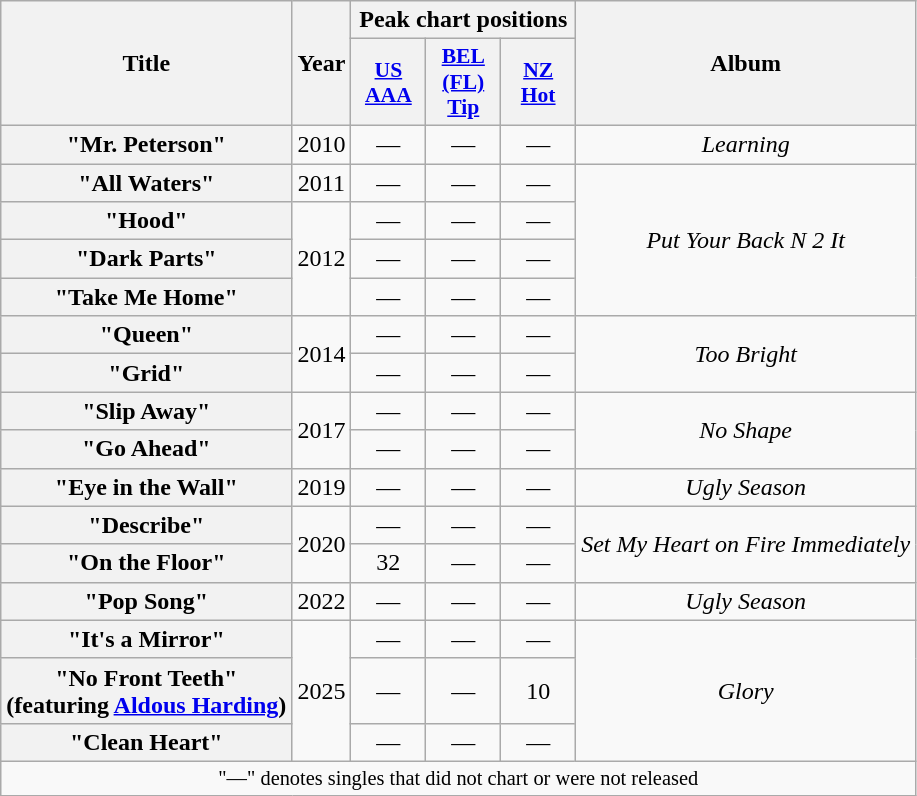<table class="wikitable plainrowheaders" style="text-align:center;">
<tr>
<th rowspan="2" scope="col">Title</th>
<th rowspan="2" scope="col">Year</th>
<th colspan="3">Peak chart positions</th>
<th rowspan="2" scope="col">Album</th>
</tr>
<tr>
<th scope="col" style="width:3em;font-size:90%;"><a href='#'>US<br>AAA</a><br></th>
<th scope="col" style="width:3em;font-size:90%;"><a href='#'>BEL<br>(FL)<br>Tip</a><br></th>
<th scope="col" style="width:3em;font-size:90%;"><a href='#'>NZ<br>Hot</a><br></th>
</tr>
<tr>
<th scope="row">"Mr. Peterson"</th>
<td>2010</td>
<td>—</td>
<td>—</td>
<td>—</td>
<td><em>Learning</em></td>
</tr>
<tr>
<th scope="row">"All Waters"</th>
<td>2011</td>
<td>—</td>
<td>—</td>
<td>—</td>
<td rowspan="4"><em>Put Your Back N 2 It</em></td>
</tr>
<tr>
<th scope="row">"Hood"</th>
<td rowspan="3">2012</td>
<td>—</td>
<td>—</td>
<td>—</td>
</tr>
<tr>
<th scope="row">"Dark Parts"</th>
<td>—</td>
<td>—</td>
<td>—</td>
</tr>
<tr>
<th scope="row">"Take Me Home"</th>
<td>—</td>
<td>—</td>
<td>—</td>
</tr>
<tr>
<th scope="row">"Queen"</th>
<td rowspan="2">2014</td>
<td>—</td>
<td>—</td>
<td>—</td>
<td rowspan="2"><em>Too Bright</em></td>
</tr>
<tr>
<th scope="row">"Grid"</th>
<td>—</td>
<td>—</td>
<td>—</td>
</tr>
<tr>
<th scope="row">"Slip Away"</th>
<td rowspan="2">2017</td>
<td>—</td>
<td>—</td>
<td>—</td>
<td rowspan="2"><em>No Shape</em></td>
</tr>
<tr>
<th scope="row">"Go Ahead"</th>
<td>—</td>
<td>—</td>
<td>—</td>
</tr>
<tr>
<th scope="row">"Eye in the Wall"</th>
<td>2019</td>
<td>—</td>
<td>—</td>
<td>—</td>
<td><em>Ugly Season</em></td>
</tr>
<tr>
<th scope="row">"Describe"</th>
<td rowspan="2">2020</td>
<td>—</td>
<td>—</td>
<td>—</td>
<td rowspan="2"><em>Set My Heart on Fire Immediately</em></td>
</tr>
<tr>
<th scope="row">"On the Floor"</th>
<td>32</td>
<td>—</td>
<td>—</td>
</tr>
<tr>
<th scope="row">"Pop Song"</th>
<td>2022</td>
<td>—</td>
<td>—</td>
<td>—</td>
<td><em>Ugly Season</em></td>
</tr>
<tr>
<th scope="row">"It's a Mirror"</th>
<td rowspan="3">2025</td>
<td>—</td>
<td>—</td>
<td>—</td>
<td rowspan="3"><em>Glory</em></td>
</tr>
<tr>
<th scope="row">"No Front Teeth"<br><span>(featuring <a href='#'>Aldous Harding</a>)</span></th>
<td>—</td>
<td>—</td>
<td>10</td>
</tr>
<tr>
<th scope="row">"Clean Heart"</th>
<td>—</td>
<td>—</td>
<td>—</td>
</tr>
<tr>
<td colspan="6" style="font-size:85%">"—" denotes singles that did not chart or were not released</td>
</tr>
</table>
